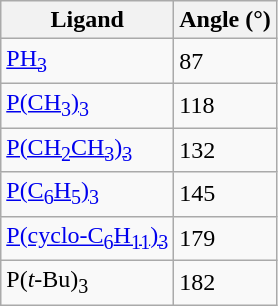<table class="wikitable floatleft">
<tr>
<th>Ligand</th>
<th>Angle (°)</th>
</tr>
<tr>
<td><a href='#'>PH<sub>3</sub></a></td>
<td>87</td>
</tr>
<tr>
<td><a href='#'>P(CH<sub>3</sub>)<sub>3</sub></a></td>
<td>118</td>
</tr>
<tr>
<td><a href='#'>P(CH<sub>2</sub>CH<sub>3</sub>)<sub>3</sub></a></td>
<td>132</td>
</tr>
<tr>
<td><a href='#'>P(C<sub>6</sub>H<sub>5</sub>)<sub>3</sub></a></td>
<td>145</td>
</tr>
<tr>
<td><a href='#'>P(cyclo-C<sub>6</sub>H<sub>11</sub>)<sub>3</sub></a></td>
<td>179</td>
</tr>
<tr>
<td>P(<em>t</em>-Bu)<sub>3</sub></td>
<td>182</td>
</tr>
</table>
